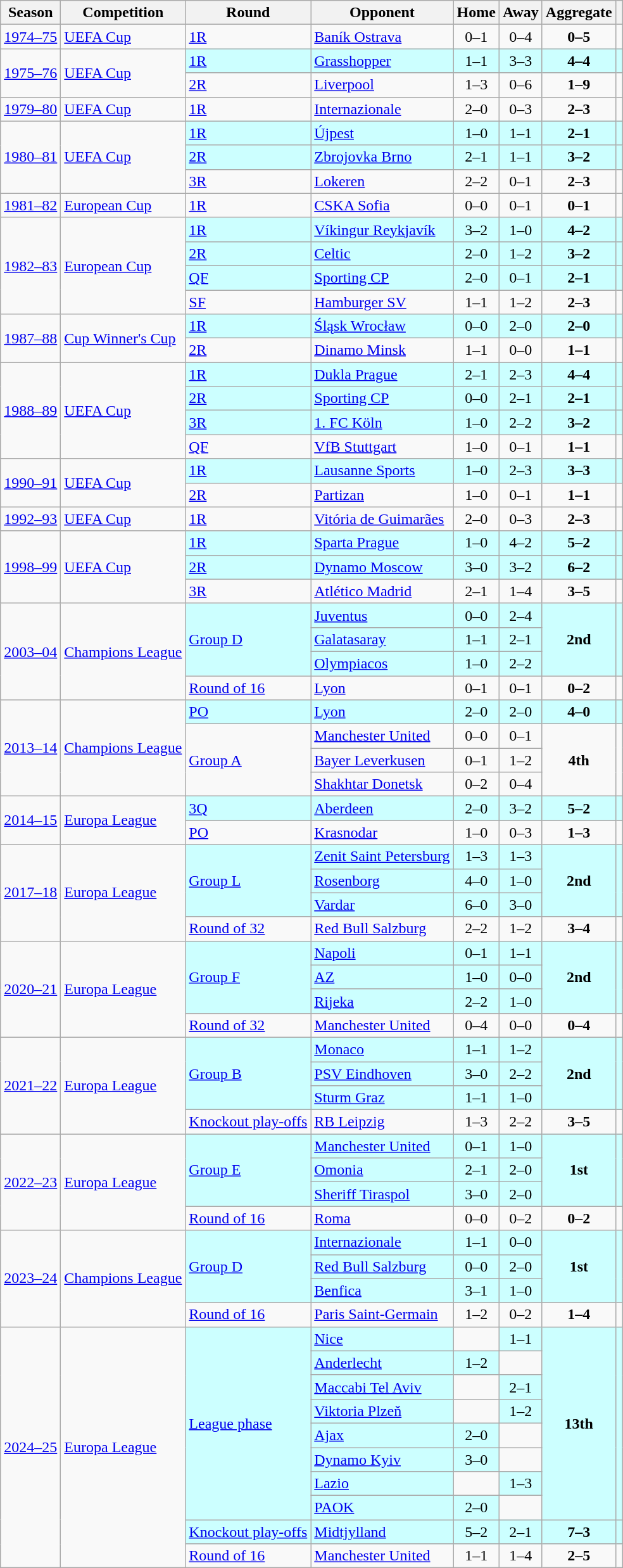<table class="wikitable sortable">
<tr>
<th>Season</th>
<th>Competition</th>
<th>Round</th>
<th>Opponent</th>
<th>Home</th>
<th>Away</th>
<th>Aggregate</th>
<th></th>
</tr>
<tr>
<td><a href='#'>1974–75</a></td>
<td><a href='#'>UEFA Cup</a></td>
<td><a href='#'>1R</a></td>
<td> <a href='#'>Baník Ostrava</a></td>
<td align="center">0–1</td>
<td align="center">0–4</td>
<td align="center"><strong>0–5</strong></td>
<td></td>
</tr>
<tr>
<td rowspan="2"><a href='#'>1975–76</a></td>
<td rowspan="2"><a href='#'>UEFA Cup</a></td>
<td style="background-color:#CFF"><a href='#'>1R</a></td>
<td style="background-color:#CFF"> <a href='#'>Grasshopper</a></td>
<td style="background-color:#CFF" align="center">1–1</td>
<td style="background-color:#CFF" align="center">3–3</td>
<td style="background-color:#CFF" align="center"><strong>4–4</strong></td>
<td style="background-color:#CFF"></td>
</tr>
<tr>
<td><a href='#'>2R</a></td>
<td> <a href='#'>Liverpool</a></td>
<td align="center">1–3</td>
<td align="center">0–6</td>
<td align="center"><strong>1–9</strong></td>
<td></td>
</tr>
<tr>
<td><a href='#'>1979–80</a></td>
<td><a href='#'>UEFA Cup</a></td>
<td><a href='#'>1R</a></td>
<td> <a href='#'>Internazionale</a></td>
<td align="center">2–0</td>
<td align="center">0–3</td>
<td align="center"><strong>2–3</strong></td>
<td></td>
</tr>
<tr>
<td rowspan="3"><a href='#'>1980–81</a></td>
<td rowspan="3"><a href='#'>UEFA Cup</a></td>
<td style="background-color:#CFF"><a href='#'>1R</a></td>
<td style="background-color:#CFF"> <a href='#'>Újpest</a></td>
<td style="background-color:#CFF" align="center">1–0</td>
<td style="background-color:#CFF" align="center">1–1</td>
<td style="background-color:#CFF" align="center"><strong>2–1</strong></td>
<td style="background-color:#CFF"></td>
</tr>
<tr>
<td style="background-color:#CFF"><a href='#'>2R</a></td>
<td style="background-color:#CFF"> <a href='#'>Zbrojovka Brno</a></td>
<td style="background-color:#CFF" align="center">2–1</td>
<td style="background-color:#CFF" align="center">1–1</td>
<td style="background-color:#CFF" align="center"><strong>3–2</strong></td>
<td style="background-color:#CFF"></td>
</tr>
<tr>
<td><a href='#'>3R</a></td>
<td> <a href='#'>Lokeren</a></td>
<td align="center">2–2</td>
<td align="center">0–1</td>
<td align="center"><strong>2–3</strong></td>
<td></td>
</tr>
<tr>
<td><a href='#'>1981–82</a></td>
<td><a href='#'>European Cup</a></td>
<td><a href='#'>1R</a></td>
<td> <a href='#'>CSKA Sofia</a></td>
<td align="center">0–0</td>
<td align="center">0–1</td>
<td align="center"><strong>0–1</strong></td>
<td></td>
</tr>
<tr>
<td rowspan="4"><a href='#'>1982–83</a></td>
<td rowspan="4"><a href='#'>European Cup</a></td>
<td style="background-color:#CFF"><a href='#'>1R</a></td>
<td style="background-color:#CFF"> <a href='#'>Víkingur Reykjavík</a></td>
<td style="background-color:#CFF" align="center">3–2</td>
<td style="background-color:#CFF" align="center">1–0</td>
<td style="background-color:#CFF" align="center"><strong>4–2</strong></td>
<td style="background-color:#CFF"></td>
</tr>
<tr>
<td style="background-color:#CFF"><a href='#'>2R</a></td>
<td style="background-color:#CFF"> <a href='#'>Celtic</a></td>
<td style="background-color:#CFF" align="center">2–0</td>
<td style="background-color:#CFF" align="center">1–2</td>
<td style="background-color:#CFF" align="center"><strong>3–2</strong></td>
<td style="background-color:#CFF"></td>
</tr>
<tr>
<td style="background-color:#CFF"><a href='#'>QF</a></td>
<td style="background-color:#CFF"> <a href='#'>Sporting CP</a></td>
<td style="background-color:#CFF" align="center">2–0</td>
<td style="background-color:#CFF" align="center">0–1</td>
<td style="background-color:#CFF" align="center"><strong>2–1</strong></td>
<td style="background-color:#CFF"></td>
</tr>
<tr>
<td><a href='#'>SF</a></td>
<td> <a href='#'>Hamburger SV</a></td>
<td align="center">1–1</td>
<td align="center">1–2</td>
<td align="center"><strong>2–3</strong></td>
<td></td>
</tr>
<tr>
<td rowspan="2"><a href='#'>1987–88</a></td>
<td rowspan="2"><a href='#'>Cup Winner's Cup</a></td>
<td style="background-color:#CFF"><a href='#'>1R</a></td>
<td style="background-color:#CFF"> <a href='#'>Śląsk Wrocław</a></td>
<td style="background-color:#CFF" align="center">0–0</td>
<td style="background-color:#CFF" align="center">2–0</td>
<td style="background-color:#CFF" align="center"><strong>2–0</strong></td>
<td style="background-color:#CFF"></td>
</tr>
<tr>
<td><a href='#'>2R</a></td>
<td> <a href='#'>Dinamo Minsk</a></td>
<td align="center">1–1</td>
<td align="center">0–0</td>
<td align="center"><strong>1–1</strong></td>
<td></td>
</tr>
<tr>
<td rowspan="4"><a href='#'>1988–89</a></td>
<td rowspan="4"><a href='#'>UEFA Cup</a></td>
<td style="background-color:#CFF"><a href='#'>1R</a></td>
<td style="background-color:#CFF"> <a href='#'>Dukla Prague</a></td>
<td style="background-color:#CFF" align="center">2–1</td>
<td style="background-color:#CFF" align="center">2–3</td>
<td style="background-color:#CFF" align="center"><strong>4–4</strong></td>
<td style="background-color:#CFF"></td>
</tr>
<tr>
<td style="background-color:#CFF"><a href='#'>2R</a></td>
<td style="background-color:#CFF"> <a href='#'>Sporting CP</a></td>
<td style="background-color:#CFF" align="center">0–0</td>
<td style="background-color:#CFF" align="center">2–1</td>
<td style="background-color:#CFF" align="center"><strong>2–1</strong></td>
<td style="background-color:#CFF"></td>
</tr>
<tr>
<td style="background-color:#CFF"><a href='#'>3R</a></td>
<td style="background-color:#CFF"> <a href='#'>1. FC Köln</a></td>
<td style="background-color:#CFF" align="center">1–0</td>
<td style="background-color:#CFF" align="center">2–2</td>
<td style="background-color:#CFF" align="center"><strong>3–2</strong></td>
<td style="background-color:#CFF"></td>
</tr>
<tr>
<td><a href='#'>QF</a></td>
<td> <a href='#'>VfB Stuttgart</a></td>
<td align="center">1–0</td>
<td align="center">0–1<br></td>
<td align="center"><strong>1–1<br></strong></td>
<td></td>
</tr>
<tr>
<td rowspan="2"><a href='#'>1990–91</a></td>
<td rowspan="2"><a href='#'>UEFA Cup</a></td>
<td style="background-color:#CFF"><a href='#'>1R</a></td>
<td style="background-color:#CFF"> <a href='#'>Lausanne Sports</a></td>
<td style="background-color:#CFF" align="center">1–0</td>
<td style="background-color:#CFF" align="center">2–3</td>
<td style="background-color:#CFF" align="center"><strong>3–3</strong></td>
<td style="background-color:#CFF"></td>
</tr>
<tr>
<td><a href='#'>2R</a></td>
<td> <a href='#'>Partizan</a></td>
<td align="center">1–0</td>
<td align="center">0–1<br></td>
<td align="center"><strong>1–1<br></strong></td>
<td></td>
</tr>
<tr>
<td><a href='#'>1992–93</a></td>
<td><a href='#'>UEFA Cup</a></td>
<td><a href='#'>1R</a></td>
<td> <a href='#'>Vitória de Guimarães</a></td>
<td align="center">2–0</td>
<td align="center">0–3</td>
<td align="center"><strong>2–3</strong></td>
<td></td>
</tr>
<tr>
<td rowspan="3"><a href='#'>1998–99</a></td>
<td rowspan="3"><a href='#'>UEFA Cup</a></td>
<td style="background-color:#CFF"><a href='#'>1R</a></td>
<td style="background-color:#CFF"> <a href='#'>Sparta Prague</a></td>
<td style="background-color:#CFF" align="center">1–0</td>
<td style="background-color:#CFF" align="center">4–2</td>
<td style="background-color:#CFF" align="center"><strong>5–2</strong></td>
<td style="background-color:#CFF"></td>
</tr>
<tr>
<td style="background-color:#CFF"><a href='#'>2R</a></td>
<td style="background-color:#CFF"> <a href='#'>Dynamo Moscow</a></td>
<td style="background-color:#CFF" align="center">3–0</td>
<td style="background-color:#CFF" align="center">3–2</td>
<td style="background-color:#CFF" align="center"><strong>6–2</strong></td>
<td style="background-color:#CFF"></td>
</tr>
<tr>
<td><a href='#'>3R</a></td>
<td> <a href='#'>Atlético Madrid</a></td>
<td align="center">2–1</td>
<td align="center">1–4</td>
<td align="center"><strong>3–5</strong></td>
<td></td>
</tr>
<tr>
<td rowspan="4"><a href='#'>2003–04</a></td>
<td rowspan="4"><a href='#'>Champions League</a></td>
<td rowspan=3 style=background-color:#CFF align="left"><a href='#'>Group D</a></td>
<td style="background-color:#CFF"> <a href='#'>Juventus</a></td>
<td style="background-color:#CFF" align="center">0–0</td>
<td style="background-color:#CFF" align="center">2–4</td>
<td rowspan=3 style=background-color:#CFF align="center"><strong>2nd</strong></td>
<td style="background-color:#CFF" rowspan=3></td>
</tr>
<tr>
<td style="background-color:#CFF"> <a href='#'>Galatasaray</a></td>
<td style="background-color:#CFF" align="center">1–1</td>
<td style="background-color:#CFF" align="center">2–1</td>
</tr>
<tr>
<td style="background-color:#CFF"> <a href='#'>Olympiacos</a></td>
<td style="background-color:#CFF" align="center">1–0</td>
<td style="background-color:#CFF" align="center">2–2</td>
</tr>
<tr>
<td><a href='#'>Round of 16</a></td>
<td> <a href='#'>Lyon</a></td>
<td align="center">0–1</td>
<td align="center">0–1</td>
<td align="center"><strong>0–2</strong></td>
<td></td>
</tr>
<tr>
<td rowspan="4"><a href='#'>2013–14</a></td>
<td rowspan="4"><a href='#'>Champions League</a></td>
<td style="background-color:#CFF"><a href='#'>PO</a></td>
<td style="background-color:#CFF"> <a href='#'>Lyon</a></td>
<td style="background-color:#CFF" align="center">2–0</td>
<td style="background-color:#CFF" align="center">2–0</td>
<td style="background-color:#CFF" align="center"><strong>4–0</strong></td>
<td style="background-color:#CFF"></td>
</tr>
<tr>
<td rowspan="3"><a href='#'>Group A</a></td>
<td> <a href='#'>Manchester United</a></td>
<td align="center">0–0</td>
<td align="center">0–1</td>
<td align="center" rowspan="3"><strong>4th</strong></td>
<td rowspan="3"></td>
</tr>
<tr>
<td> <a href='#'>Bayer Leverkusen</a></td>
<td align="center">0–1</td>
<td align="center">1–2</td>
</tr>
<tr>
<td> <a href='#'>Shakhtar Donetsk</a></td>
<td align="center">0–2</td>
<td align="center">0–4</td>
</tr>
<tr>
<td rowspan="2"><a href='#'>2014–15</a></td>
<td rowspan="2"><a href='#'>Europa League</a></td>
<td style="background-color:#CFF"><a href='#'>3Q</a></td>
<td style="background-color:#CFF"> <a href='#'>Aberdeen</a></td>
<td style="background-color:#CFF" align="center">2–0</td>
<td style="background-color:#CFF" align="center">3–2</td>
<td style="background-color:#CFF" align="center"><strong>5–2</strong></td>
<td style="background-color:#CFF"></td>
</tr>
<tr>
<td><a href='#'>PO</a></td>
<td> <a href='#'>Krasnodar</a></td>
<td align="center">1–0</td>
<td align="center">0–3</td>
<td align="center"><strong>1–3</strong></td>
<td></td>
</tr>
<tr>
<td rowspan="4"><a href='#'>2017–18</a></td>
<td rowspan="4"><a href='#'>Europa League</a></td>
<td rowspan=3 style=background-color:#CFF align="left"><a href='#'>Group L</a></td>
<td style="background-color:#CFF"> <a href='#'>Zenit Saint Petersburg</a></td>
<td style="background-color:#CFF" align="center">1–3</td>
<td style="background-color:#CFF" align="center">1–3</td>
<td rowspan=3 style=background-color:#CFF align="center"><strong>2nd</strong></td>
<td style="background-color:#CFF" rowspan=3></td>
</tr>
<tr>
<td style="background-color:#CFF"> <a href='#'>Rosenborg</a></td>
<td style="background-color:#CFF" align="center">4–0</td>
<td style="background-color:#CFF" align="center">1–0</td>
</tr>
<tr>
<td style="background-color:#CFF"> <a href='#'>Vardar</a></td>
<td style="background-color:#CFF" align="center">6–0</td>
<td style="background-color:#CFF" align="center">3–0</td>
</tr>
<tr>
<td><a href='#'>Round of 32</a></td>
<td> <a href='#'>Red Bull Salzburg</a></td>
<td align="center">2–2</td>
<td align="center">1–2</td>
<td align="center"><strong>3–4</strong></td>
<td></td>
</tr>
<tr>
<td rowspan="4"><a href='#'>2020–21</a></td>
<td rowspan="4"><a href='#'>Europa League</a></td>
<td style="background-color:#CFF" rowspan="3"  align="left"><a href='#'>Group F</a></td>
<td style="background-color:#CFF"> <a href='#'>Napoli</a></td>
<td style="background-color:#CFF"  align="center">0–1</td>
<td style="background-color:#CFF"  align="center">1–1</td>
<td rowspan=3 style=background-color:#CFF align="center"><strong>2nd</strong></td>
<td style="background-color:#CFF" rowspan=3></td>
</tr>
<tr>
<td style="background-color:#CFF"> <a href='#'>AZ</a></td>
<td style="background-color:#CFF"  align="center">1–0</td>
<td style="background-color:#CFF"  align="center">0–0</td>
</tr>
<tr>
<td style="background-color:#CFF"> <a href='#'>Rijeka</a></td>
<td style="background-color:#CFF"  align="center">2–2</td>
<td style="background-color:#CFF"  align="center">1–0</td>
</tr>
<tr>
<td><a href='#'>Round of 32</a></td>
<td> <a href='#'>Manchester United</a></td>
<td align="center">0–4</td>
<td align="center">0–0</td>
<td align="center"><strong>0–4</strong></td>
<td></td>
</tr>
<tr>
<td rowspan="4"><a href='#'>2021–22</a></td>
<td rowspan="4"><a href='#'>Europa League</a></td>
<td style="background-color:#CFF" rowspan="3"><a href='#'>Group B</a></td>
<td style="background-color:#CFF"> <a href='#'>Monaco</a></td>
<td style="background-color:#CFF"  align="center">1–1</td>
<td style="background-color:#CFF"  align="center">1–2</td>
<td rowspan=3 style=background-color:#CFF align="center"><strong>2nd</strong></td>
<td style="background-color:#CFF" rowspan=3></td>
</tr>
<tr>
<td style="background-color:#CFF"> <a href='#'>PSV Eindhoven</a></td>
<td style="background-color:#CFF"  align="center">3–0</td>
<td style="background-color:#CFF"  align="center">2–2</td>
</tr>
<tr>
<td style="background-color:#CFF"> <a href='#'>Sturm Graz</a></td>
<td style="background-color:#CFF"  align="center">1–1</td>
<td style="background-color:#CFF"  align="center">1–0</td>
</tr>
<tr>
<td><a href='#'>Knockout play-offs</a></td>
<td> <a href='#'>RB Leipzig</a></td>
<td align="center">1–3</td>
<td align="center">2–2</td>
<td align="center"><strong>3–5</strong></td>
<td></td>
</tr>
<tr>
<td rowspan="4"><a href='#'>2022–23</a></td>
<td rowspan="4"><a href='#'>Europa League</a></td>
<td style="background-color:#CFF" rowspan="3"><a href='#'>Group E</a></td>
<td style="background-color:#CFF"> <a href='#'>Manchester United</a></td>
<td style="background-color:#CFF" align="center">0–1</td>
<td style="background-color:#CFF" align="center">1–0</td>
<td style="background-color:#CFF" rowspan=3 align="center"><strong>1st</strong></td>
<td style="background-color:#CFF" rowspan=3></td>
</tr>
<tr>
<td style="background-color:#CFF"> <a href='#'>Omonia</a></td>
<td style="background-color:#CFF" align="center">2–1</td>
<td style="background-color:#CFF" align="center">2–0</td>
</tr>
<tr>
<td style="background-color:#CFF"> <a href='#'>Sheriff Tiraspol</a></td>
<td style="background-color:#CFF" align="center">3–0</td>
<td style="background-color:#CFF" align="center">2–0</td>
</tr>
<tr>
<td><a href='#'>Round of 16</a></td>
<td> <a href='#'>Roma</a></td>
<td align="center">0–0</td>
<td align="center">0–2</td>
<td align="center"><strong>0–2</strong></td>
<td></td>
</tr>
<tr>
<td rowspan="4"><a href='#'>2023–24</a></td>
<td rowspan="4"><a href='#'>Champions League</a></td>
<td style="background-color:#CFF" rowspan="3"><a href='#'>Group D</a></td>
<td style="background-color:#CFF"> <a href='#'>Internazionale</a></td>
<td style="background-color:#CFF" align="center">1–1</td>
<td style="background-color:#CFF" align="center">0–0</td>
<td rowspan=3 align="center" style="background-color:#CFF"><strong>1st</strong></td>
<td rowspan=3 style="background-color:#CFF"></td>
</tr>
<tr>
<td style="background-color:#CFF"> <a href='#'>Red Bull Salzburg</a></td>
<td style="background-color:#CFF" align="center">0–0</td>
<td style="background-color:#CFF" align="center">2–0</td>
</tr>
<tr>
<td style="background-color:#CFF"> <a href='#'>Benfica</a></td>
<td style="background-color:#CFF" align="center">3–1</td>
<td style="background-color:#CFF" align="center">1–0</td>
</tr>
<tr>
<td><a href='#'>Round of 16</a></td>
<td> <a href='#'>Paris Saint-Germain</a></td>
<td align="center">1–2</td>
<td align="center">0–2</td>
<td align="center"><strong>1–4</strong></td>
<td></td>
</tr>
<tr>
<td rowspan="10"><a href='#'>2024–25</a></td>
<td rowspan="10"><a href='#'>Europa League</a></td>
<td style="background-color:#CFF" rowspan="8"><a href='#'>League phase</a></td>
<td style="background-color:#CFF"> <a href='#'>Nice</a></td>
<td></td>
<td style="background-color:#CFF" align="center">1–1</td>
<td rowspan=8 align="center" style="background-color:#CFF"><strong>13th</strong></td>
<td rowspan=8 style="background-color:#CFF"></td>
</tr>
<tr>
<td style="background-color:#CFF"> <a href='#'>Anderlecht</a></td>
<td style="background-color:#CFF" align="center">1–2</td>
<td></td>
</tr>
<tr>
<td style="background-color:#CFF"> <a href='#'>Maccabi Tel Aviv</a></td>
<td></td>
<td style="background-color:#CFF" align="center">2–1</td>
</tr>
<tr>
<td style="background-color:#CFF"> <a href='#'>Viktoria Plzeň</a></td>
<td></td>
<td style="background-color:#CFF" align="center">1–2</td>
</tr>
<tr>
<td style="background-color:#CFF"> <a href='#'>Ajax</a></td>
<td style="background-color:#CFF" align="center">2–0</td>
<td></td>
</tr>
<tr>
<td style="background-color:#CFF"> <a href='#'>Dynamo Kyiv</a></td>
<td style="background-color:#CFF" align="center">3–0</td>
<td></td>
</tr>
<tr>
<td style="background-color:#CFF"> <a href='#'>Lazio</a></td>
<td></td>
<td style="background-color:#CFF" align="center">1–3</td>
</tr>
<tr>
<td style="background-color:#CFF"> <a href='#'>PAOK</a></td>
<td style="background-color:#CFF" align="center">2–0</td>
<td></td>
</tr>
<tr>
<td style="background-color:#CFF"><a href='#'>Knockout play-offs</a></td>
<td style="background-color:#CFF"> <a href='#'>Midtjylland</a></td>
<td style="background-color:#CFF" align="center">5–2</td>
<td style="background-color:#CFF" align="center">2–1</td>
<td style="background-color:#CFF" align="center"><strong>7–3</strong></td>
<td style="background-color:#CFF"></td>
</tr>
<tr>
<td><a href='#'>Round of 16</a></td>
<td> <a href='#'>Manchester United</a></td>
<td align="center">1–1</td>
<td align="center">1–4</td>
<td align="center"><strong>2–5</strong></td>
<td></td>
</tr>
</table>
